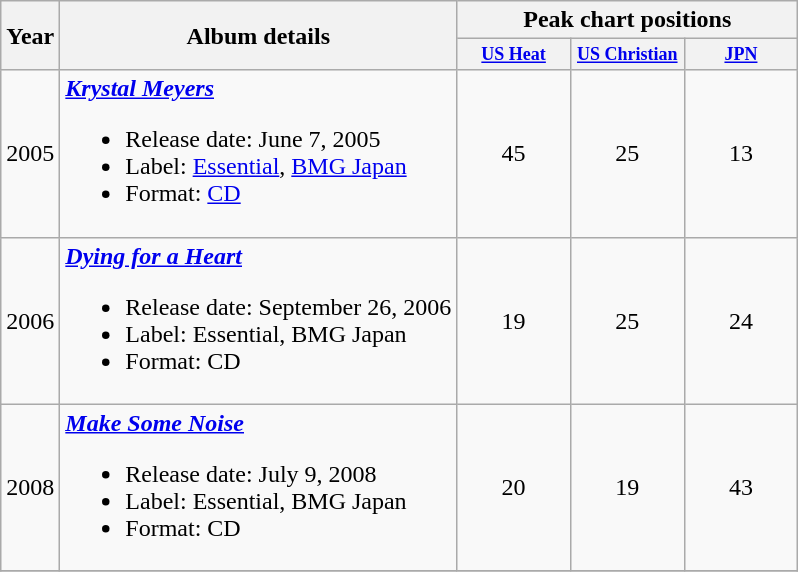<table class="wikitable">
<tr>
<th rowspan="2">Year</th>
<th rowspan="2">Album details</th>
<th colspan="3">Peak chart positions</th>
</tr>
<tr>
<th style="width:70px;font-size:75%"><a href='#'>US Heat</a><br></th>
<th style="width:70px;font-size:75%"><a href='#'>US Christian</a><br></th>
<th style="width:70px;font-size:75%"><a href='#'>JPN</a><br></th>
</tr>
<tr>
<td>2005</td>
<td style="text-align:left;"><strong><em><a href='#'>Krystal Meyers</a></em></strong><br><ul><li>Release date: June 7, 2005</li><li>Label: <a href='#'>Essential</a>, <a href='#'>BMG Japan</a></li><li>Format: <a href='#'>CD</a></li></ul></td>
<td style="text-align:center;">45</td>
<td style="text-align:center;">25</td>
<td style="text-align:center;">13</td>
</tr>
<tr>
<td>2006</td>
<td style="text-align:left;"><strong><em><a href='#'>Dying for a Heart</a></em></strong><br><ul><li>Release date: September 26, 2006</li><li>Label: Essential, BMG Japan</li><li>Format: CD</li></ul></td>
<td style="text-align:center;">19</td>
<td style="text-align:center;">25</td>
<td style="text-align:center;">24</td>
</tr>
<tr>
<td>2008</td>
<td style="text-align:left;"><strong><em><a href='#'>Make Some Noise</a></em></strong><br><ul><li>Release date: July 9, 2008</li><li>Label: Essential, BMG Japan</li><li>Format: CD</li></ul></td>
<td style="text-align:center;">20</td>
<td style="text-align:center;">19</td>
<td style="text-align:center;">43</td>
</tr>
<tr>
</tr>
</table>
